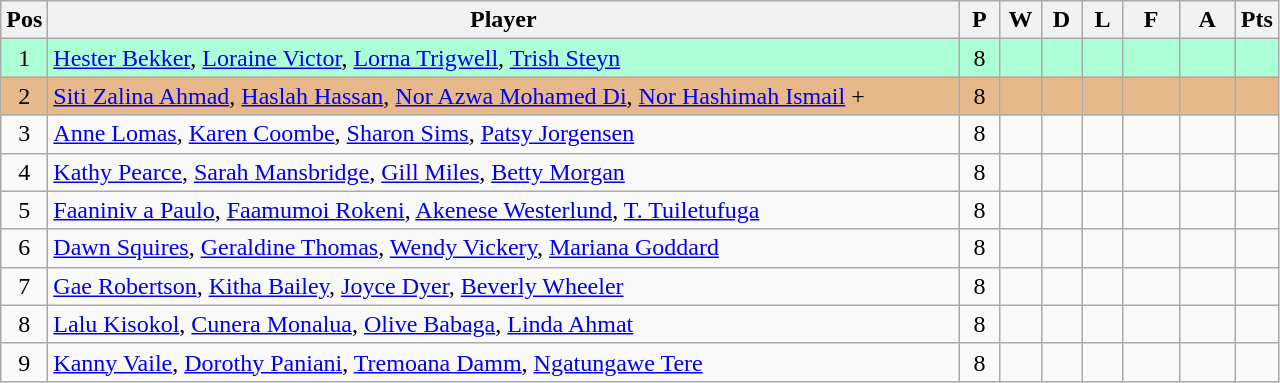<table class="wikitable" style="font-size: 100%">
<tr>
<th width=20>Pos</th>
<th width=600>Player</th>
<th width=20>P</th>
<th width=20>W</th>
<th width=20>D</th>
<th width=20>L</th>
<th width=30>F</th>
<th width=30>A</th>
<th width=20>Pts</th>
</tr>
<tr align=center style="background: #ADFFD6;">
<td>1</td>
<td align="left"> <a href='#'>Hester Bekker</a>, <a href='#'>Loraine Victor</a>, <a href='#'>Lorna Trigwell</a>, <a href='#'>Trish Steyn</a></td>
<td>8</td>
<td></td>
<td></td>
<td></td>
<td></td>
<td></td>
<td></td>
</tr>
<tr align=center style="background: #E6B88A;">
<td>2</td>
<td align="left"> <a href='#'>Siti Zalina Ahmad</a>, <a href='#'>Haslah Hassan</a>, <a href='#'>Nor Azwa Mohamed Di</a>, <a href='#'>Nor Hashimah Ismail</a> +</td>
<td>8</td>
<td></td>
<td></td>
<td></td>
<td></td>
<td></td>
<td></td>
</tr>
<tr align=center>
<td>3</td>
<td align="left"> <a href='#'>Anne Lomas</a>, <a href='#'>Karen Coombe</a>, <a href='#'>Sharon Sims</a>, <a href='#'>Patsy Jorgensen</a></td>
<td>8</td>
<td></td>
<td></td>
<td></td>
<td></td>
<td></td>
<td></td>
</tr>
<tr align=center>
<td>4</td>
<td align="left"> <a href='#'>Kathy Pearce</a>, <a href='#'>Sarah Mansbridge</a>, <a href='#'>Gill Miles</a>, <a href='#'>Betty Morgan</a></td>
<td>8</td>
<td></td>
<td></td>
<td></td>
<td></td>
<td></td>
<td></td>
</tr>
<tr align=center>
<td>5</td>
<td align="left"> <a href='#'>Faaniniv a Paulo</a>, <a href='#'>Faamumoi Rokeni</a>, <a href='#'>Akenese Westerlund</a>, <a href='#'>T. Tuiletufuga</a></td>
<td>8</td>
<td></td>
<td></td>
<td></td>
<td></td>
<td></td>
<td></td>
</tr>
<tr align=center>
<td>6</td>
<td align="left"> <a href='#'>Dawn Squires</a>, <a href='#'>Geraldine Thomas</a>, <a href='#'>Wendy Vickery</a>, <a href='#'>Mariana Goddard</a></td>
<td>8</td>
<td></td>
<td></td>
<td></td>
<td></td>
<td></td>
<td></td>
</tr>
<tr align=center>
<td>7</td>
<td align="left"> <a href='#'>Gae Robertson</a>, <a href='#'>Kitha Bailey</a>, <a href='#'>Joyce Dyer</a>, <a href='#'>Beverly Wheeler</a></td>
<td>8</td>
<td></td>
<td></td>
<td></td>
<td></td>
<td></td>
<td></td>
</tr>
<tr align=center>
<td>8</td>
<td align="left"> <a href='#'>Lalu Kisokol</a>, <a href='#'>Cunera Monalua</a>, <a href='#'>Olive Babaga</a>, <a href='#'>Linda Ahmat</a></td>
<td>8</td>
<td></td>
<td></td>
<td></td>
<td></td>
<td></td>
<td></td>
</tr>
<tr align=center>
<td>9</td>
<td align="left"> <a href='#'>Kanny Vaile</a>, <a href='#'>Dorothy Paniani</a>, <a href='#'>Tremoana Damm</a>, <a href='#'>Ngatungawe Tere</a></td>
<td>8</td>
<td></td>
<td></td>
<td></td>
<td></td>
<td></td>
<td></td>
</tr>
</table>
